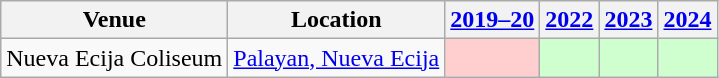<table class="wikitable sortable" style="text-align:center">
<tr>
<th>Venue</th>
<th>Location</th>
<th><a href='#'>2019–20</a></th>
<th><a href='#'>2022</a></th>
<th><a href='#'>2023</a></th>
<th><a href='#'>2024</a></th>
</tr>
<tr>
<td align=left>Nueva Ecija Coliseum</td>
<td align=left><a href='#'>Palayan, Nueva Ecija</a></td>
<td bgcolor="FFCFCF"></td>
<td bgcolor="CFFFCF"></td>
<td bgcolor="CFFFCF"></td>
<td bgcolor="CFFFCF"></td>
</tr>
</table>
